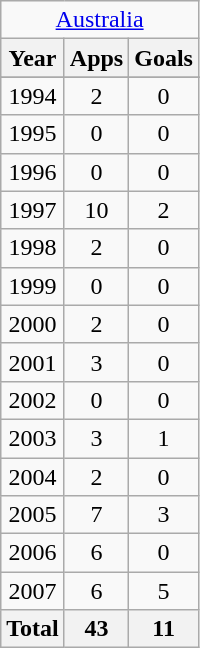<table class="wikitable" style="text-align: center;">
<tr>
<td colspan=3><a href='#'>Australia</a></td>
</tr>
<tr>
<th>Year</th>
<th>Apps</th>
<th>Goals</th>
</tr>
<tr>
</tr>
<tr>
<td>1994</td>
<td>2</td>
<td>0</td>
</tr>
<tr>
<td>1995</td>
<td>0</td>
<td>0</td>
</tr>
<tr>
<td>1996</td>
<td>0</td>
<td>0</td>
</tr>
<tr>
<td>1997</td>
<td>10</td>
<td>2</td>
</tr>
<tr>
<td>1998</td>
<td>2</td>
<td>0</td>
</tr>
<tr>
<td>1999</td>
<td>0</td>
<td>0</td>
</tr>
<tr>
<td>2000</td>
<td>2</td>
<td>0</td>
</tr>
<tr>
<td>2001</td>
<td>3</td>
<td>0</td>
</tr>
<tr>
<td>2002</td>
<td>0</td>
<td>0</td>
</tr>
<tr>
<td>2003</td>
<td>3</td>
<td>1</td>
</tr>
<tr>
<td>2004</td>
<td>2</td>
<td>0</td>
</tr>
<tr>
<td>2005</td>
<td>7</td>
<td>3</td>
</tr>
<tr>
<td>2006</td>
<td>6</td>
<td>0</td>
</tr>
<tr>
<td>2007</td>
<td>6</td>
<td>5</td>
</tr>
<tr>
<th>Total</th>
<th>43</th>
<th>11</th>
</tr>
</table>
